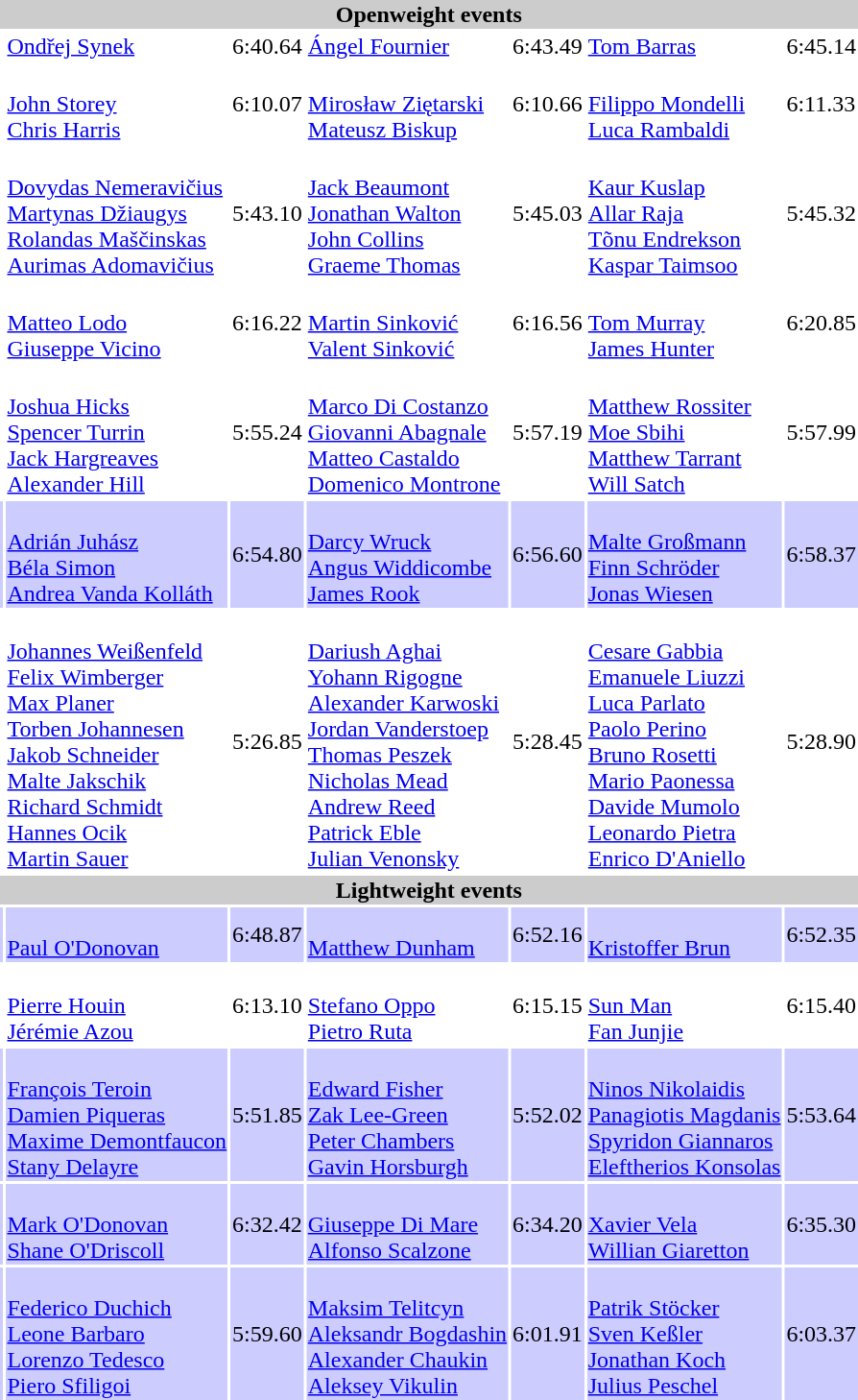<table>
<tr>
<th colspan="7" style="background-color:#CCC;">Openweight events</th>
</tr>
<tr>
<td><br></td>
<td><a href='#'>Ondřej Synek</a><br></td>
<td>6:40.64</td>
<td><a href='#'>Ángel Fournier</a><br></td>
<td>6:43.49</td>
<td><a href='#'>Tom Barras</a><br></td>
<td>6:45.14</td>
</tr>
<tr>
<td><br></td>
<td><br><a href='#'>John Storey</a><br><a href='#'>Chris Harris</a></td>
<td>6:10.07</td>
<td><br><a href='#'>Mirosław Ziętarski</a><br><a href='#'>Mateusz Biskup</a></td>
<td>6:10.66</td>
<td><br><a href='#'>Filippo Mondelli</a><br><a href='#'>Luca Rambaldi</a></td>
<td>6:11.33</td>
</tr>
<tr>
<td><br></td>
<td><br><a href='#'>Dovydas Nemeravičius</a><br><a href='#'>Martynas Džiaugys</a><br><a href='#'>Rolandas Maščinskas</a><br><a href='#'>Aurimas Adomavičius</a></td>
<td>5:43.10</td>
<td><br><a href='#'>Jack Beaumont</a><br><a href='#'>Jonathan Walton</a><br><a href='#'>John Collins</a><br><a href='#'>Graeme Thomas</a></td>
<td>5:45.03</td>
<td><br><a href='#'>Kaur Kuslap</a><br><a href='#'>Allar Raja</a><br><a href='#'>Tõnu Endrekson</a><br><a href='#'>Kaspar Taimsoo</a></td>
<td>5:45.32</td>
</tr>
<tr>
<td><br></td>
<td><br><a href='#'>Matteo Lodo</a><br><a href='#'>Giuseppe Vicino</a></td>
<td>6:16.22</td>
<td><br><a href='#'>Martin Sinković</a><br><a href='#'>Valent Sinković</a></td>
<td>6:16.56</td>
<td><br><a href='#'>Tom Murray</a><br><a href='#'>James Hunter</a></td>
<td>6:20.85</td>
</tr>
<tr>
<td><br></td>
<td><br><a href='#'>Joshua Hicks</a><br><a href='#'>Spencer Turrin</a><br><a href='#'>Jack Hargreaves</a><br><a href='#'>Alexander Hill</a></td>
<td>5:55.24</td>
<td><br><a href='#'>Marco Di Costanzo</a><br><a href='#'>Giovanni Abagnale</a><br><a href='#'>Matteo Castaldo</a><br><a href='#'>Domenico Montrone</a></td>
<td>5:57.19</td>
<td><br><a href='#'>Matthew Rossiter</a><br><a href='#'>Moe Sbihi</a><br><a href='#'>Matthew Tarrant</a><br><a href='#'>Will Satch</a></td>
<td>5:57.99</td>
</tr>
<tr bgcolor=ccccff>
<td><br></td>
<td><br><a href='#'>Adrián Juhász</a><br><a href='#'>Béla Simon</a><br><a href='#'>Andrea Vanda Kolláth</a></td>
<td>6:54.80</td>
<td><br><a href='#'>Darcy Wruck</a><br><a href='#'>Angus Widdicombe</a><br><a href='#'>James Rook</a></td>
<td>6:56.60</td>
<td><br><a href='#'>Malte Großmann</a><br><a href='#'>Finn Schröder</a><br><a href='#'>Jonas Wiesen</a></td>
<td>6:58.37</td>
</tr>
<tr>
<td><br></td>
<td><br><a href='#'>Johannes Weißenfeld</a><br><a href='#'>Felix Wimberger</a><br><a href='#'>Max Planer</a><br><a href='#'>Torben Johannesen</a><br><a href='#'>Jakob Schneider</a><br><a href='#'>Malte Jakschik</a><br><a href='#'>Richard Schmidt</a><br><a href='#'>Hannes Ocik</a><br><a href='#'>Martin Sauer</a></td>
<td>5:26.85</td>
<td><br><a href='#'>Dariush Aghai</a><br><a href='#'>Yohann Rigogne</a><br><a href='#'>Alexander Karwoski</a><br><a href='#'>Jordan Vanderstoep</a><br><a href='#'>Thomas Peszek</a><br><a href='#'>Nicholas Mead</a><br><a href='#'>Andrew Reed</a><br><a href='#'>Patrick Eble</a><br><a href='#'>Julian Venonsky</a></td>
<td>5:28.45</td>
<td><br><a href='#'>Cesare Gabbia</a><br><a href='#'>Emanuele Liuzzi</a><br><a href='#'>Luca Parlato</a><br><a href='#'>Paolo Perino</a><br><a href='#'>Bruno Rosetti</a><br><a href='#'>Mario Paonessa</a><br><a href='#'>Davide Mumolo</a><br><a href='#'>Leonardo Pietra</a><br><a href='#'>Enrico D'Aniello</a></td>
<td>5:28.90</td>
</tr>
<tr>
<th colspan="7" style="background-color:#CCC;">Lightweight events</th>
</tr>
<tr bgcolor=ccccff>
<td><br></td>
<td><br><a href='#'>Paul O'Donovan</a></td>
<td>6:48.87</td>
<td><br><a href='#'>Matthew Dunham</a></td>
<td>6:52.16</td>
<td><br><a href='#'>Kristoffer Brun</a></td>
<td>6:52.35</td>
</tr>
<tr>
<td><br></td>
<td><br><a href='#'>Pierre Houin</a><br><a href='#'>Jérémie Azou</a></td>
<td>6:13.10</td>
<td><br><a href='#'>Stefano Oppo</a><br><a href='#'>Pietro Ruta</a></td>
<td>6:15.15</td>
<td><br><a href='#'>Sun Man</a><br><a href='#'>Fan Junjie</a></td>
<td>6:15.40</td>
</tr>
<tr bgcolor=ccccff>
<td><br></td>
<td><br><a href='#'>François Teroin</a><br><a href='#'>Damien Piqueras</a><br><a href='#'>Maxime Demontfaucon</a><br><a href='#'>Stany Delayre</a></td>
<td>5:51.85</td>
<td><br><a href='#'>Edward Fisher</a><br><a href='#'>Zak Lee-Green</a><br><a href='#'>Peter Chambers</a><br><a href='#'>Gavin Horsburgh</a></td>
<td>5:52.02</td>
<td><br><a href='#'>Ninos Nikolaidis</a><br><a href='#'>Panagiotis Magdanis</a><br><a href='#'>Spyridon Giannaros</a><br><a href='#'>Eleftherios Konsolas</a></td>
<td>5:53.64</td>
</tr>
<tr bgcolor=ccccff>
<td><br></td>
<td><br><a href='#'>Mark O'Donovan</a><br><a href='#'>Shane O'Driscoll</a></td>
<td>6:32.42</td>
<td><br><a href='#'>Giuseppe Di Mare</a><br><a href='#'>Alfonso Scalzone</a></td>
<td>6:34.20</td>
<td><br><a href='#'>Xavier Vela</a><br><a href='#'>Willian Giaretton</a></td>
<td>6:35.30</td>
</tr>
<tr bgcolor=ccccff>
<td><br></td>
<td><br><a href='#'>Federico Duchich</a><br><a href='#'>Leone Barbaro</a><br><a href='#'>Lorenzo Tedesco</a><br><a href='#'>Piero Sfiligoi</a></td>
<td>5:59.60</td>
<td><br><a href='#'>Maksim Telitcyn</a><br><a href='#'>Aleksandr Bogdashin</a><br><a href='#'>Alexander Chaukin</a><br><a href='#'>Aleksey Vikulin</a></td>
<td>6:01.91</td>
<td><br><a href='#'>Patrik Stöcker</a><br><a href='#'>Sven Keßler</a><br><a href='#'>Jonathan Koch</a><br><a href='#'>Julius Peschel</a></td>
<td>6:03.37</td>
</tr>
</table>
